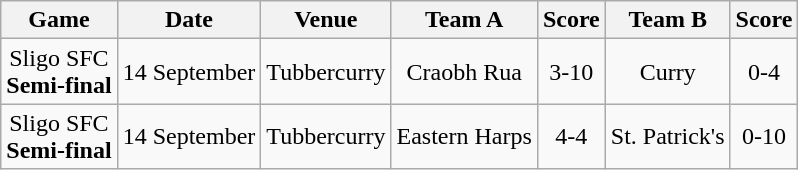<table class="wikitable">
<tr>
<th>Game</th>
<th>Date</th>
<th>Venue</th>
<th>Team A</th>
<th>Score</th>
<th>Team B</th>
<th>Score</th>
</tr>
<tr align="center">
<td>Sligo SFC<br><strong>Semi-final</strong></td>
<td>14 September</td>
<td>Tubbercurry</td>
<td>Craobh Rua</td>
<td>3-10</td>
<td>Curry</td>
<td>0-4</td>
</tr>
<tr align="center">
<td>Sligo SFC<br><strong>Semi-final</strong></td>
<td>14 September</td>
<td>Tubbercurry</td>
<td>Eastern Harps</td>
<td>4-4</td>
<td>St. Patrick's</td>
<td>0-10</td>
</tr>
</table>
